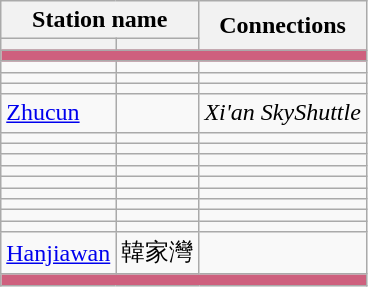<table class="wikitable">
<tr>
<th colspan="2">Station name</th>
<th rowspan="2">Connections<br>
</th>
</tr>
<tr>
<th></th>
<th></th>
</tr>
<tr style = "background:#CE607E; height: 2pt">
<td colspan = "7"></td>
</tr>
<tr>
<td></td>
<td></td>
<td></td>
</tr>
<tr>
<td></td>
<td></td>
<td></td>
</tr>
<tr>
<td></td>
<td></td>
<td></td>
</tr>
<tr>
<td><a href='#'>Zhucun</a></td>
<td></td>
<td> <em>Xi'an SkyShuttle</em></td>
</tr>
<tr>
<td></td>
<td></td>
<td></td>
</tr>
<tr>
<td></td>
<td></td>
<td></td>
</tr>
<tr>
<td></td>
<td></td>
<td></td>
</tr>
<tr>
<td></td>
<td></td>
<td></td>
</tr>
<tr>
<td></td>
<td></td>
<td></td>
</tr>
<tr>
<td></td>
<td></td>
<td></td>
</tr>
<tr>
<td></td>
<td></td>
<td></td>
</tr>
<tr>
<td></td>
<td></td>
<td></td>
</tr>
<tr>
<td></td>
<td></td>
<td></td>
</tr>
<tr>
<td><a href='#'>Hanjiawan</a></td>
<td>韓家灣</td>
<td></td>
</tr>
<tr style = "background:#CE607E; height: 2pt">
<td colspan = "7"></td>
</tr>
</table>
